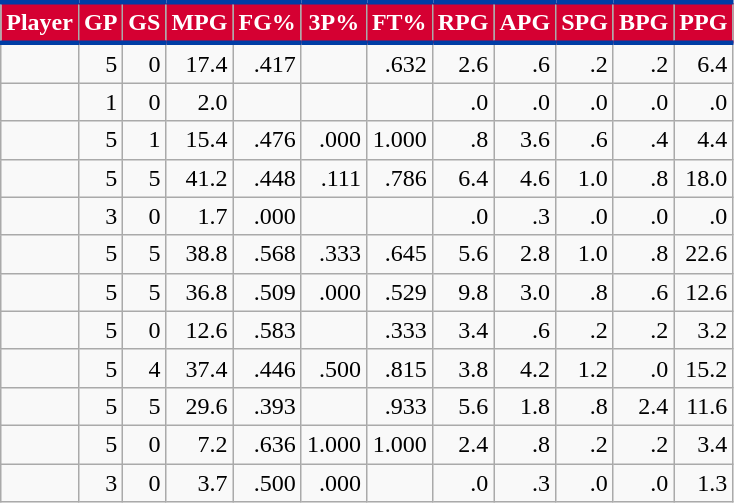<table class="wikitable sortable" style="text-align:right;">
<tr>
<th style="background:#D50032; color:#FFFFFF; border-top:#003DA5 3px solid; border-bottom:#003DA5 3px solid;">Player</th>
<th style="background:#D50032; color:#FFFFFF; border-top:#003DA5 3px solid; border-bottom:#003DA5 3px solid;">GP</th>
<th style="background:#D50032; color:#FFFFFF; border-top:#003DA5 3px solid; border-bottom:#003DA5 3px solid;">GS</th>
<th style="background:#D50032; color:#FFFFFF; border-top:#003DA5 3px solid; border-bottom:#003DA5 3px solid;">MPG</th>
<th style="background:#D50032; color:#FFFFFF; border-top:#003DA5 3px solid; border-bottom:#003DA5 3px solid;">FG%</th>
<th style="background:#D50032; color:#FFFFFF; border-top:#003DA5 3px solid; border-bottom:#003DA5 3px solid;">3P%</th>
<th style="background:#D50032; color:#FFFFFF; border-top:#003DA5 3px solid; border-bottom:#003DA5 3px solid;">FT%</th>
<th style="background:#D50032; color:#FFFFFF; border-top:#003DA5 3px solid; border-bottom:#003DA5 3px solid;">RPG</th>
<th style="background:#D50032; color:#FFFFFF; border-top:#003DA5 3px solid; border-bottom:#003DA5 3px solid;">APG</th>
<th style="background:#D50032; color:#FFFFFF; border-top:#003DA5 3px solid; border-bottom:#003DA5 3px solid;">SPG</th>
<th style="background:#D50032; color:#FFFFFF; border-top:#003DA5 3px solid; border-bottom:#003DA5 3px solid;">BPG</th>
<th style="background:#D50032; color:#FFFFFF; border-top:#003DA5 3px solid; border-bottom:#003DA5 3px solid;">PPG</th>
</tr>
<tr>
<td></td>
<td>5</td>
<td>0</td>
<td>17.4</td>
<td>.417</td>
<td></td>
<td>.632</td>
<td>2.6</td>
<td>.6</td>
<td>.2</td>
<td>.2</td>
<td>6.4</td>
</tr>
<tr>
<td></td>
<td>1</td>
<td>0</td>
<td>2.0</td>
<td></td>
<td></td>
<td></td>
<td>.0</td>
<td>.0</td>
<td>.0</td>
<td>.0</td>
<td>.0</td>
</tr>
<tr>
<td></td>
<td>5</td>
<td>1</td>
<td>15.4</td>
<td>.476</td>
<td>.000</td>
<td>1.000</td>
<td>.8</td>
<td>3.6</td>
<td>.6</td>
<td>.4</td>
<td>4.4</td>
</tr>
<tr>
<td></td>
<td>5</td>
<td>5</td>
<td>41.2</td>
<td>.448</td>
<td>.111</td>
<td>.786</td>
<td>6.4</td>
<td>4.6</td>
<td>1.0</td>
<td>.8</td>
<td>18.0</td>
</tr>
<tr>
<td></td>
<td>3</td>
<td>0</td>
<td>1.7</td>
<td>.000</td>
<td></td>
<td></td>
<td>.0</td>
<td>.3</td>
<td>.0</td>
<td>.0</td>
<td>.0</td>
</tr>
<tr>
<td></td>
<td>5</td>
<td>5</td>
<td>38.8</td>
<td>.568</td>
<td>.333</td>
<td>.645</td>
<td>5.6</td>
<td>2.8</td>
<td>1.0</td>
<td>.8</td>
<td>22.6</td>
</tr>
<tr>
<td></td>
<td>5</td>
<td>5</td>
<td>36.8</td>
<td>.509</td>
<td>.000</td>
<td>.529</td>
<td>9.8</td>
<td>3.0</td>
<td>.8</td>
<td>.6</td>
<td>12.6</td>
</tr>
<tr>
<td></td>
<td>5</td>
<td>0</td>
<td>12.6</td>
<td>.583</td>
<td></td>
<td>.333</td>
<td>3.4</td>
<td>.6</td>
<td>.2</td>
<td>.2</td>
<td>3.2</td>
</tr>
<tr>
<td></td>
<td>5</td>
<td>4</td>
<td>37.4</td>
<td>.446</td>
<td>.500</td>
<td>.815</td>
<td>3.8</td>
<td>4.2</td>
<td>1.2</td>
<td>.0</td>
<td>15.2</td>
</tr>
<tr>
<td></td>
<td>5</td>
<td>5</td>
<td>29.6</td>
<td>.393</td>
<td></td>
<td>.933</td>
<td>5.6</td>
<td>1.8</td>
<td>.8</td>
<td>2.4</td>
<td>11.6</td>
</tr>
<tr>
<td></td>
<td>5</td>
<td>0</td>
<td>7.2</td>
<td>.636</td>
<td>1.000</td>
<td>1.000</td>
<td>2.4</td>
<td>.8</td>
<td>.2</td>
<td>.2</td>
<td>3.4</td>
</tr>
<tr>
<td></td>
<td>3</td>
<td>0</td>
<td>3.7</td>
<td>.500</td>
<td>.000</td>
<td></td>
<td>.0</td>
<td>.3</td>
<td>.0</td>
<td>.0</td>
<td>1.3</td>
</tr>
</table>
